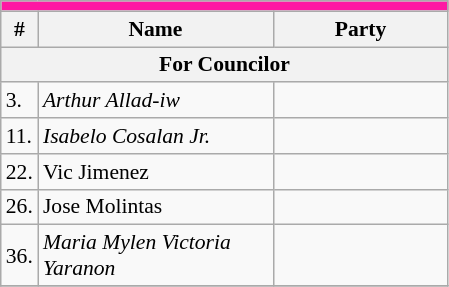<table class="wikitable" style="font-size:90%">
<tr>
<td colspan="5" bgcolor="#FE18A3"></td>
</tr>
<tr>
<th>#</th>
<th width=150px>Name</th>
<th colspan=2 width=110px>Party</th>
</tr>
<tr>
<th colspan=5>For Councilor</th>
</tr>
<tr>
<td>3.</td>
<td><em>Arthur Allad-iw</em></td>
<td></td>
</tr>
<tr>
<td>11.</td>
<td><em>Isabelo Cosalan Jr.</em></td>
<td></td>
</tr>
<tr>
<td>22.</td>
<td>Vic Jimenez</td>
<td></td>
</tr>
<tr>
<td>26.</td>
<td>Jose Molintas</td>
<td></td>
</tr>
<tr>
<td>36.</td>
<td><em>Maria Mylen Victoria Yaranon</em></td>
<td></td>
</tr>
<tr>
</tr>
</table>
